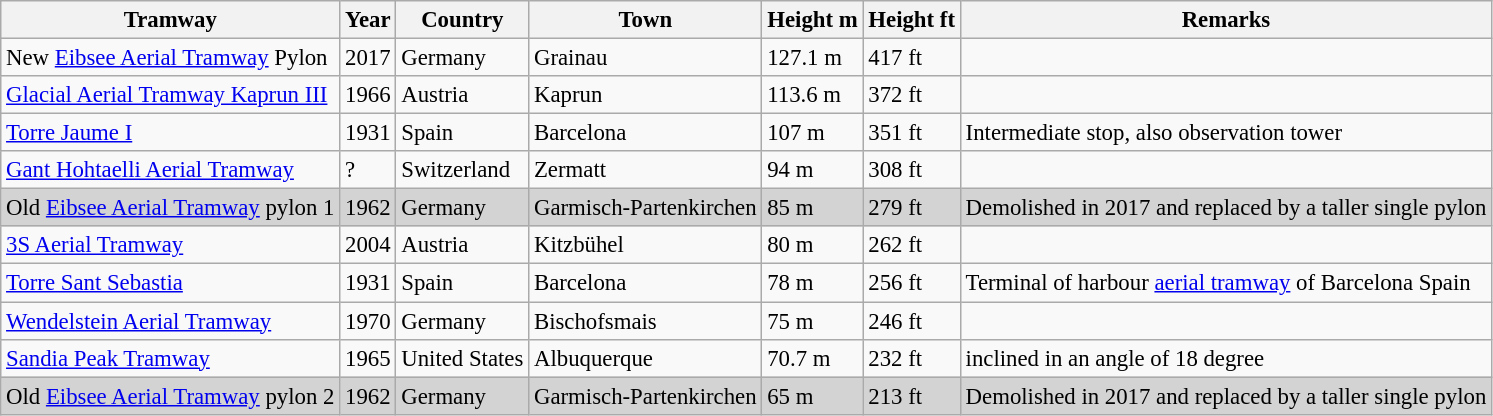<table class="wikitable sortable" style="font-size:95%;">
<tr>
<th>Tramway</th>
<th>Year</th>
<th>Country</th>
<th>Town</th>
<th>Height m</th>
<th>Height ft</th>
<th class=unsortable>Remarks</th>
</tr>
<tr>
<td>New <a href='#'>Eibsee Aerial Tramway</a> Pylon</td>
<td>2017</td>
<td>Germany</td>
<td>Grainau</td>
<td>127.1 m</td>
<td>417 ft</td>
<td></td>
</tr>
<tr>
<td><a href='#'>Glacial Aerial Tramway Kaprun III</a></td>
<td>1966</td>
<td>Austria</td>
<td>Kaprun</td>
<td>113.6 m</td>
<td>372 ft</td>
<td></td>
</tr>
<tr>
<td><a href='#'>Torre Jaume I</a></td>
<td>1931</td>
<td>Spain</td>
<td>Barcelona</td>
<td>107 m</td>
<td>351 ft</td>
<td>Intermediate stop, also observation tower</td>
</tr>
<tr>
<td><a href='#'>Gant Hohtaelli Aerial Tramway</a></td>
<td>?</td>
<td>Switzerland</td>
<td>Zermatt</td>
<td>94 m</td>
<td>308 ft</td>
<td></td>
</tr>
<tr style="background:#d3d3d3;">
<td>Old <a href='#'>Eibsee Aerial Tramway</a> pylon 1</td>
<td>1962</td>
<td>Germany</td>
<td>Garmisch-Partenkirchen</td>
<td>85 m</td>
<td>279 ft</td>
<td>Demolished in 2017 and replaced by a taller single pylon</td>
</tr>
<tr>
<td><a href='#'>3S Aerial Tramway</a></td>
<td>2004</td>
<td>Austria</td>
<td>Kitzbühel</td>
<td>80 m</td>
<td>262 ft</td>
<td></td>
</tr>
<tr>
<td><a href='#'>Torre Sant Sebastia</a></td>
<td>1931</td>
<td>Spain</td>
<td>Barcelona</td>
<td>78 m</td>
<td>256 ft</td>
<td>Terminal of harbour <a href='#'>aerial tramway</a> of Barcelona Spain</td>
</tr>
<tr>
<td><a href='#'>Wendelstein Aerial Tramway</a></td>
<td>1970</td>
<td>Germany</td>
<td>Bischofsmais</td>
<td>75 m</td>
<td>246 ft</td>
<td></td>
</tr>
<tr>
<td><a href='#'>Sandia Peak Tramway</a></td>
<td>1965</td>
<td>United States</td>
<td>Albuquerque</td>
<td>70.7 m</td>
<td>232 ft</td>
<td>inclined in an angle of 18 degree</td>
</tr>
<tr style="background:#d3d3d3;">
<td>Old <a href='#'>Eibsee Aerial Tramway</a> pylon 2</td>
<td>1962</td>
<td>Germany</td>
<td>Garmisch-Partenkirchen</td>
<td>65 m</td>
<td>213 ft</td>
<td>Demolished in 2017 and replaced by a taller single pylon</td>
</tr>
</table>
